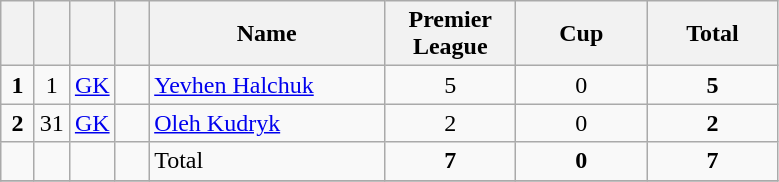<table class="wikitable" style="text-align:center">
<tr>
<th width=15></th>
<th width=15></th>
<th width=15></th>
<th width=15></th>
<th width=150>Name</th>
<th width=80><strong>Premier League</strong></th>
<th width=80><strong>Cup</strong></th>
<th width=80>Total</th>
</tr>
<tr>
<td><strong>1</strong></td>
<td>1</td>
<td><a href='#'>GK</a></td>
<td></td>
<td align=left><a href='#'>Yevhen Halchuk</a></td>
<td>5</td>
<td>0</td>
<td><strong>5</strong></td>
</tr>
<tr>
<td><strong>2</strong></td>
<td>31</td>
<td><a href='#'>GK</a></td>
<td></td>
<td align=left><a href='#'>Oleh Kudryk</a></td>
<td>2</td>
<td>0</td>
<td><strong>2</strong></td>
</tr>
<tr>
<td></td>
<td></td>
<td></td>
<td></td>
<td align=left>Total</td>
<td><strong>7</strong></td>
<td><strong>0</strong></td>
<td><strong>7</strong></td>
</tr>
<tr>
</tr>
</table>
